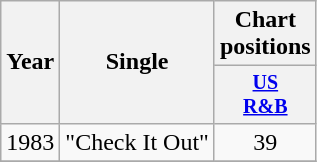<table class="wikitable" style="text-align:center;">
<tr>
<th rowspan="2">Year</th>
<th rowspan="2">Single</th>
<th>Chart positions</th>
</tr>
<tr style="font-size:smaller;">
<th width="40"><a href='#'>US<br>R&B</a></th>
</tr>
<tr>
<td>1983</td>
<td align="left">"Check It Out"</td>
<td>39</td>
</tr>
<tr>
</tr>
</table>
